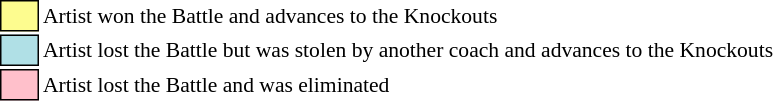<table class="toccolours" style="font-size: 90%; white-space: nowrap;">
<tr>
<td style="background-color:#fdfc8f; border: 1px solid black">      </td>
<td>Artist won the Battle and advances to the Knockouts</td>
</tr>
<tr>
<td style="background-color:#B0E0E6;; border: 1px solid black">      </td>
<td>Artist lost the Battle but was stolen by another coach and advances to the Knockouts</td>
</tr>
<tr>
<td style="background-color:pink; border: 1px solid black">      </td>
<td>Artist lost the Battle and was eliminated</td>
</tr>
<tr>
</tr>
</table>
